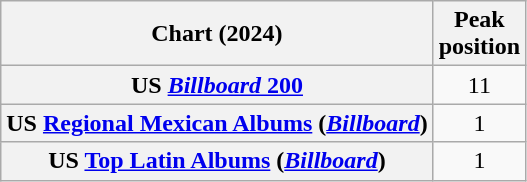<table class="wikitable plainrowheaders sortable" style="text-align:center;">
<tr>
<th scope="col">Chart (2024)</th>
<th scope="col">Peak<br>position</th>
</tr>
<tr>
<th scope="row">US <a href='#'><em>Billboard</em> 200</a></th>
<td>11</td>
</tr>
<tr>
<th scope="row">US <a href='#'>Regional Mexican Albums</a> (<em><a href='#'>Billboard</a></em>)</th>
<td>1</td>
</tr>
<tr>
<th scope="row">US <a href='#'>Top Latin Albums</a> (<em><a href='#'>Billboard</a></em>)</th>
<td>1</td>
</tr>
</table>
